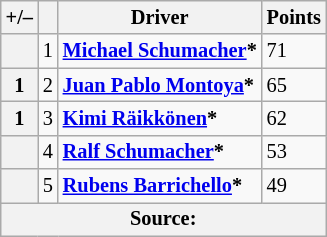<table class="wikitable" style="font-size: 85%;">
<tr>
<th scope="col">+/–</th>
<th scope="col"></th>
<th scope="col">Driver</th>
<th scope="col">Points</th>
</tr>
<tr>
<th scope="row"></th>
<td align="center">1</td>
<td> <strong><a href='#'>Michael Schumacher</a>*</strong></td>
<td>71</td>
</tr>
<tr>
<th scope="row"> 1</th>
<td align="center">2</td>
<td> <strong><a href='#'>Juan Pablo Montoya</a>*</strong></td>
<td>65</td>
</tr>
<tr>
<th scope="row"> 1</th>
<td align="center">3</td>
<td> <strong><a href='#'>Kimi Räikkönen</a>*</strong></td>
<td>62</td>
</tr>
<tr>
<th scope="row"></th>
<td align="center">4</td>
<td> <strong><a href='#'>Ralf Schumacher</a>*</strong></td>
<td>53</td>
</tr>
<tr>
<th scope="row"></th>
<td align="center">5</td>
<td> <strong><a href='#'>Rubens Barrichello</a>*</strong></td>
<td>49</td>
</tr>
<tr>
<th colspan=4>Source: </th>
</tr>
</table>
